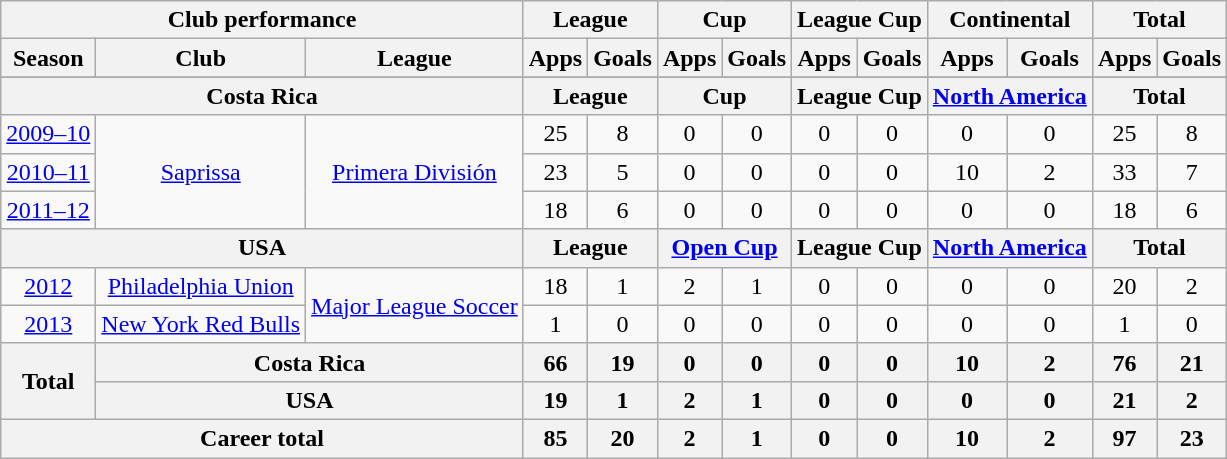<table class="wikitable" style="text-align:center">
<tr>
<th colspan=3>Club performance</th>
<th colspan=2>League</th>
<th colspan=2>Cup</th>
<th colspan=2>League Cup</th>
<th colspan=2>Continental</th>
<th colspan=2>Total</th>
</tr>
<tr>
<th>Season</th>
<th>Club</th>
<th>League</th>
<th>Apps</th>
<th>Goals</th>
<th>Apps</th>
<th>Goals</th>
<th>Apps</th>
<th>Goals</th>
<th>Apps</th>
<th>Goals</th>
<th>Apps</th>
<th>Goals</th>
</tr>
<tr>
</tr>
<tr>
<th colspan=3>Costa Rica</th>
<th colspan=2>League</th>
<th colspan=2>Cup</th>
<th colspan=2>League Cup</th>
<th colspan=2><a href='#'>North America</a></th>
<th colspan=2>Total</th>
</tr>
<tr>
<td><a href='#'>2009–10</a></td>
<td rowspan="3"><a href='#'>Saprissa</a></td>
<td rowspan="3"><a href='#'>Primera División</a></td>
<td>25</td>
<td>8</td>
<td>0</td>
<td>0</td>
<td>0</td>
<td>0</td>
<td>0</td>
<td>0</td>
<td>25</td>
<td>8</td>
</tr>
<tr>
<td><a href='#'>2010–11</a></td>
<td>23</td>
<td>5</td>
<td>0</td>
<td>0</td>
<td>0</td>
<td>0</td>
<td>10</td>
<td>2</td>
<td>33</td>
<td>7</td>
</tr>
<tr>
<td><a href='#'>2011–12</a></td>
<td>18</td>
<td>6</td>
<td>0</td>
<td>0</td>
<td>0</td>
<td>0</td>
<td>0</td>
<td>0</td>
<td>18</td>
<td>6</td>
</tr>
<tr>
<th colspan=3>USA</th>
<th colspan=2>League</th>
<th colspan=2><a href='#'>Open Cup</a></th>
<th colspan=2>League Cup</th>
<th colspan=2><a href='#'>North America</a></th>
<th colspan=2>Total</th>
</tr>
<tr>
<td><a href='#'>2012</a></td>
<td><a href='#'>Philadelphia Union</a></td>
<td rowspan="2"><a href='#'>Major League Soccer</a></td>
<td>18</td>
<td>1</td>
<td>2</td>
<td>1</td>
<td>0</td>
<td>0</td>
<td>0</td>
<td>0</td>
<td>20</td>
<td>2</td>
</tr>
<tr>
<td><a href='#'>2013</a></td>
<td><a href='#'>New York Red Bulls</a></td>
<td>1</td>
<td>0</td>
<td>0</td>
<td>0</td>
<td>0</td>
<td>0</td>
<td>0</td>
<td>0</td>
<td>1</td>
<td>0</td>
</tr>
<tr>
<th rowspan=2>Total</th>
<th colspan=2>Costa Rica</th>
<th>66</th>
<th>19</th>
<th>0</th>
<th>0</th>
<th>0</th>
<th>0</th>
<th>10</th>
<th>2</th>
<th>76</th>
<th>21</th>
</tr>
<tr>
<th colspan=2>USA</th>
<th>19</th>
<th>1</th>
<th>2</th>
<th>1</th>
<th>0</th>
<th>0</th>
<th>0</th>
<th>0</th>
<th>21</th>
<th>2</th>
</tr>
<tr>
<th colspan=3>Career total</th>
<th>85</th>
<th>20</th>
<th>2</th>
<th>1</th>
<th>0</th>
<th>0</th>
<th>10</th>
<th>2</th>
<th>97</th>
<th>23</th>
</tr>
</table>
